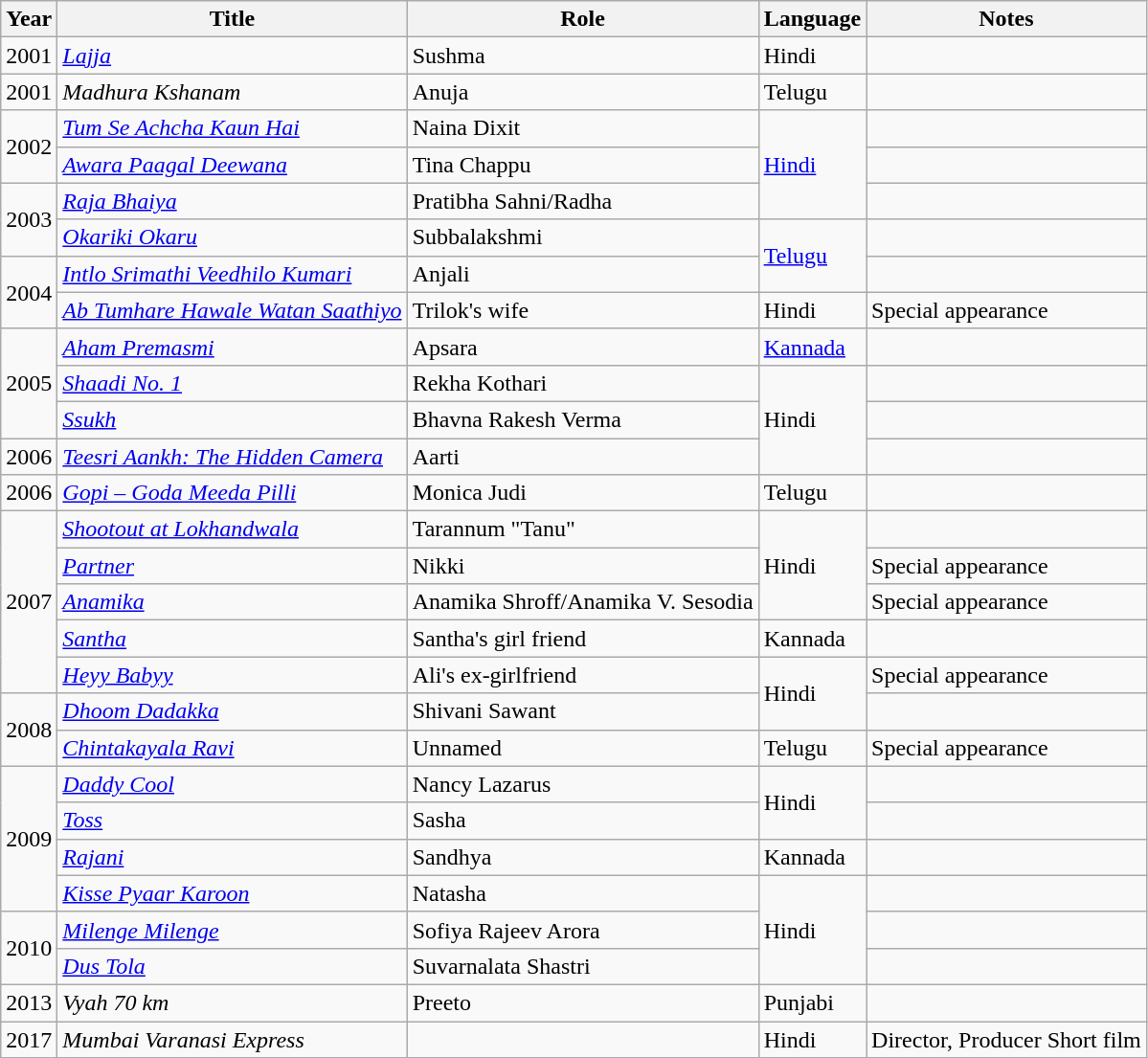<table class="wikitable sortable">
<tr>
<th>Year</th>
<th>Title</th>
<th>Role</th>
<th>Language</th>
<th>Notes</th>
</tr>
<tr>
<td>2001</td>
<td><em><a href='#'>Lajja</a></em></td>
<td>Sushma</td>
<td>Hindi</td>
<td></td>
</tr>
<tr>
<td>2001</td>
<td><em>Madhura Kshanam</em></td>
<td>Anuja</td>
<td>Telugu</td>
<td></td>
</tr>
<tr>
<td rowspan="2">2002</td>
<td><em><a href='#'>Tum Se Achcha Kaun Hai</a></em></td>
<td>Naina Dixit</td>
<td rowspan="3"><a href='#'>Hindi</a></td>
<td></td>
</tr>
<tr>
<td><em><a href='#'>Awara Paagal Deewana</a></em></td>
<td>Tina Chappu</td>
<td></td>
</tr>
<tr>
<td rowspan="2">2003</td>
<td><em><a href='#'>Raja Bhaiya</a></em></td>
<td>Pratibha Sahni/Radha</td>
<td></td>
</tr>
<tr>
<td><em><a href='#'>Okariki Okaru</a></em></td>
<td>Subbalakshmi</td>
<td rowspan=2><a href='#'>Telugu</a></td>
<td></td>
</tr>
<tr>
<td rowspan="2">2004</td>
<td><em><a href='#'>Intlo Srimathi Veedhilo Kumari</a></em></td>
<td>Anjali</td>
<td></td>
</tr>
<tr>
<td><em><a href='#'>Ab Tumhare Hawale Watan Saathiyo</a></em></td>
<td>Trilok's wife</td>
<td>Hindi</td>
<td>Special appearance</td>
</tr>
<tr>
<td rowspan="3">2005</td>
<td><em><a href='#'>Aham Premasmi</a></em></td>
<td>Apsara</td>
<td><a href='#'>Kannada</a></td>
<td></td>
</tr>
<tr>
<td><em><a href='#'>Shaadi No. 1</a></em></td>
<td>Rekha Kothari</td>
<td rowspan="3">Hindi</td>
<td></td>
</tr>
<tr>
<td><em><a href='#'>Ssukh</a></em></td>
<td>Bhavna Rakesh Verma</td>
<td></td>
</tr>
<tr>
<td>2006</td>
<td><em><a href='#'>Teesri Aankh: The Hidden Camera</a></em></td>
<td>Aarti</td>
<td></td>
</tr>
<tr>
<td>2006</td>
<td><em><a href='#'>Gopi – Goda Meeda Pilli</a> </em></td>
<td>Monica Judi</td>
<td>Telugu</td>
<td></td>
</tr>
<tr>
<td rowspan="5">2007</td>
<td><em><a href='#'>Shootout at Lokhandwala</a></em></td>
<td>Tarannum "Tanu"</td>
<td rowspan="3">Hindi</td>
<td></td>
</tr>
<tr>
<td><em><a href='#'>Partner</a></em></td>
<td>Nikki</td>
<td>Special appearance</td>
</tr>
<tr>
<td><em><a href='#'>Anamika</a></em></td>
<td>Anamika Shroff/Anamika V. Sesodia</td>
<td>Special appearance</td>
</tr>
<tr>
<td><em><a href='#'>Santha</a></em></td>
<td>Santha's girl friend</td>
<td>Kannada</td>
<td></td>
</tr>
<tr>
<td><em><a href='#'>Heyy Babyy</a></em></td>
<td>Ali's ex-girlfriend</td>
<td rowspan=2>Hindi</td>
<td>Special appearance</td>
</tr>
<tr>
<td rowspan="2">2008</td>
<td><em><a href='#'>Dhoom Dadakka</a></em></td>
<td>Shivani Sawant</td>
<td></td>
</tr>
<tr>
<td><em><a href='#'>Chintakayala Ravi</a></em></td>
<td>Unnamed</td>
<td rowspan="1">Telugu</td>
<td>Special appearance</td>
</tr>
<tr>
<td rowspan="4">2009</td>
<td><em><a href='#'>Daddy Cool</a></em></td>
<td>Nancy Lazarus</td>
<td rowspan=2>Hindi</td>
<td></td>
</tr>
<tr>
<td><em><a href='#'>Toss</a></em></td>
<td>Sasha</td>
<td></td>
</tr>
<tr>
<td><em><a href='#'>Rajani</a></em></td>
<td>Sandhya</td>
<td>Kannada</td>
<td></td>
</tr>
<tr>
<td><em><a href='#'>Kisse Pyaar Karoon</a></em></td>
<td>Natasha</td>
<td rowspan=3>Hindi</td>
<td></td>
</tr>
<tr>
<td rowspan="2">2010</td>
<td><em><a href='#'>Milenge Milenge</a></em></td>
<td>Sofiya Rajeev Arora</td>
<td></td>
</tr>
<tr>
<td><em><a href='#'>Dus Tola</a></em></td>
<td>Suvarnalata Shastri</td>
<td></td>
</tr>
<tr>
<td>2013</td>
<td><em>Vyah 70 km</em></td>
<td>Preeto</td>
<td>Punjabi</td>
<td></td>
</tr>
<tr>
<td>2017</td>
<td><em>Mumbai Varanasi Express</em></td>
<td></td>
<td>Hindi</td>
<td>Director, Producer Short film</td>
</tr>
</table>
